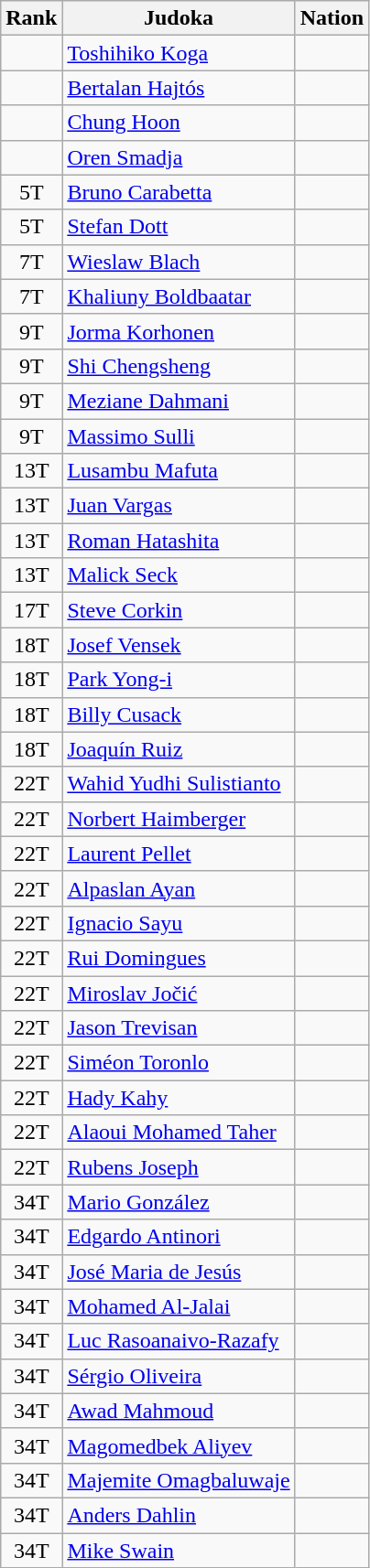<table class="wikitable sortable" style="text-align:center">
<tr>
<th>Rank</th>
<th>Judoka</th>
<th>Nation</th>
</tr>
<tr>
<td></td>
<td align="left"><a href='#'>Toshihiko Koga</a></td>
<td align="left"></td>
</tr>
<tr>
<td></td>
<td align="left"><a href='#'>Bertalan Hajtós</a></td>
<td align="left"></td>
</tr>
<tr>
<td></td>
<td align="left"><a href='#'>Chung Hoon</a></td>
<td align="left"></td>
</tr>
<tr>
<td></td>
<td align="left"><a href='#'>Oren Smadja</a></td>
<td align="left"></td>
</tr>
<tr>
<td>5T</td>
<td align="left"><a href='#'>Bruno Carabetta</a></td>
<td align="left"></td>
</tr>
<tr>
<td>5T</td>
<td align="left"><a href='#'>Stefan Dott</a></td>
<td align="left"></td>
</tr>
<tr>
<td>7T</td>
<td align="left"><a href='#'>Wieslaw Blach</a></td>
<td align="left"></td>
</tr>
<tr>
<td>7T</td>
<td align="left"><a href='#'>Khaliuny Boldbaatar</a></td>
<td align="left"></td>
</tr>
<tr>
<td>9T</td>
<td align="left"><a href='#'>Jorma Korhonen</a></td>
<td align="left"></td>
</tr>
<tr>
<td>9T</td>
<td align="left"><a href='#'>Shi Chengsheng</a></td>
<td align="left"></td>
</tr>
<tr>
<td>9T</td>
<td align="left"><a href='#'>Meziane Dahmani</a></td>
<td align="left"></td>
</tr>
<tr>
<td>9T</td>
<td align="left"><a href='#'>Massimo Sulli</a></td>
<td align="left"></td>
</tr>
<tr>
<td>13T</td>
<td align="left"><a href='#'>Lusambu Mafuta</a></td>
<td align="left"></td>
</tr>
<tr>
<td>13T</td>
<td align="left"><a href='#'>Juan Vargas</a></td>
<td align="left"></td>
</tr>
<tr>
<td>13T</td>
<td align="left"><a href='#'>Roman Hatashita</a></td>
<td align="left"></td>
</tr>
<tr>
<td>13T</td>
<td align="left"><a href='#'>Malick Seck</a></td>
<td align="left"></td>
</tr>
<tr>
<td>17T</td>
<td align="left"><a href='#'>Steve Corkin</a></td>
<td align="left"></td>
</tr>
<tr>
<td>18T</td>
<td align="left"><a href='#'>Josef Vensek</a></td>
<td align="left"></td>
</tr>
<tr>
<td>18T</td>
<td align="left"><a href='#'>Park Yong-i</a></td>
<td align="left"></td>
</tr>
<tr>
<td>18T</td>
<td align="left"><a href='#'>Billy Cusack</a></td>
<td align="left"></td>
</tr>
<tr>
<td>18T</td>
<td align="left"><a href='#'>Joaquín Ruiz</a></td>
<td align="left"></td>
</tr>
<tr>
<td>22T</td>
<td align="left"><a href='#'>Wahid Yudhi Sulistianto</a></td>
<td align="left"></td>
</tr>
<tr>
<td>22T</td>
<td align="left"><a href='#'>Norbert Haimberger</a></td>
<td align="left"></td>
</tr>
<tr>
<td>22T</td>
<td align="left"><a href='#'>Laurent Pellet</a></td>
<td align="left"></td>
</tr>
<tr>
<td>22T</td>
<td align="left"><a href='#'>Alpaslan Ayan</a></td>
<td align="left"></td>
</tr>
<tr>
<td>22T</td>
<td align="left"><a href='#'>Ignacio Sayu</a></td>
<td align="left"></td>
</tr>
<tr>
<td>22T</td>
<td align="left"><a href='#'>Rui Domingues</a></td>
<td align="left"></td>
</tr>
<tr>
<td>22T</td>
<td align="left"><a href='#'>Miroslav Jočić</a></td>
<td align="left"></td>
</tr>
<tr>
<td>22T</td>
<td align="left"><a href='#'>Jason Trevisan</a></td>
<td align="left"></td>
</tr>
<tr>
<td>22T</td>
<td align="left"><a href='#'>Siméon Toronlo</a></td>
<td align="left"></td>
</tr>
<tr>
<td>22T</td>
<td align="left"><a href='#'>Hady Kahy</a></td>
<td align="left"></td>
</tr>
<tr>
<td>22T</td>
<td align="left"><a href='#'>Alaoui Mohamed Taher</a></td>
<td align="left"></td>
</tr>
<tr>
<td>22T</td>
<td align="left"><a href='#'>Rubens Joseph</a></td>
<td align="left"></td>
</tr>
<tr>
<td>34T</td>
<td align="left"><a href='#'>Mario González</a></td>
<td align="left"></td>
</tr>
<tr>
<td>34T</td>
<td align="left"><a href='#'>Edgardo Antinori</a></td>
<td align="left"></td>
</tr>
<tr>
<td>34T</td>
<td align="left"><a href='#'>José Maria de Jesús</a></td>
<td align="left"></td>
</tr>
<tr>
<td>34T</td>
<td align="left"><a href='#'>Mohamed Al-Jalai</a></td>
<td align="left"></td>
</tr>
<tr>
<td>34T</td>
<td align="left"><a href='#'>Luc Rasoanaivo-Razafy</a></td>
<td align="left"></td>
</tr>
<tr>
<td>34T</td>
<td align="left"><a href='#'>Sérgio Oliveira</a></td>
<td align="left"></td>
</tr>
<tr>
<td>34T</td>
<td align="left"><a href='#'>Awad Mahmoud</a></td>
<td align="left"></td>
</tr>
<tr>
<td>34T</td>
<td align="left"><a href='#'>Magomedbek Aliyev</a></td>
<td align="left"></td>
</tr>
<tr>
<td>34T</td>
<td align="left"><a href='#'>Majemite Omagbaluwaje</a></td>
<td align="left"></td>
</tr>
<tr>
<td>34T</td>
<td align="left"><a href='#'>Anders Dahlin</a></td>
<td align="left"></td>
</tr>
<tr>
<td>34T</td>
<td align="left"><a href='#'>Mike Swain</a></td>
<td align="left"></td>
</tr>
</table>
